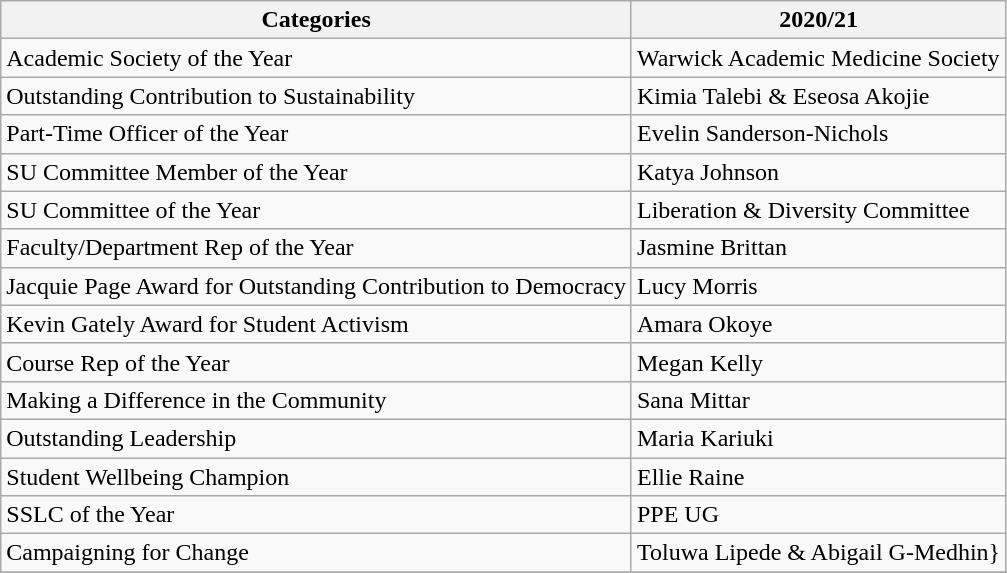<table class="wikitable">
<tr>
<th>Categories</th>
<th>2020/21</th>
</tr>
<tr>
<td>Academic Society of the Year</td>
<td>Warwick Academic Medicine Society</td>
</tr>
<tr>
<td>Outstanding Contribution to Sustainability</td>
<td>Kimia Talebi & Eseosa Akojie</td>
</tr>
<tr>
<td>Part-Time Officer of the Year</td>
<td>Evelin Sanderson-Nichols</td>
</tr>
<tr>
<td>SU Committee Member of the Year</td>
<td>Katya Johnson</td>
</tr>
<tr>
<td>SU Committee of the Year</td>
<td>Liberation & Diversity Committee</td>
</tr>
<tr>
<td>Faculty/Department Rep of the Year</td>
<td>Jasmine Brittan</td>
</tr>
<tr>
<td>Jacquie Page Award for Outstanding Contribution to Democracy</td>
<td>Lucy Morris</td>
</tr>
<tr>
<td>Kevin Gately Award for Student Activism</td>
<td>Amara Okoye</td>
</tr>
<tr>
<td>Course Rep of the Year</td>
<td>Megan Kelly</td>
</tr>
<tr>
<td>Making a Difference in the Community</td>
<td>Sana Mittar</td>
</tr>
<tr>
<td>Outstanding Leadership</td>
<td>Maria Kariuki</td>
</tr>
<tr>
<td>Student Wellbeing Champion</td>
<td>Ellie Raine</td>
</tr>
<tr>
<td>SSLC of the Year</td>
<td>PPE UG</td>
</tr>
<tr>
<td>Campaigning for Change</td>
<td>Toluwa Lipede & Abigail G-Medhin}</td>
</tr>
<tr>
</tr>
</table>
